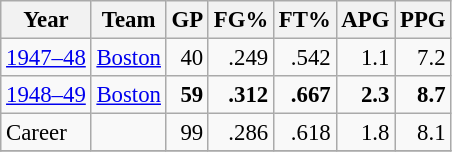<table class="wikitable sortable" style="font-size:95%; text-align:right;">
<tr>
<th>Year</th>
<th>Team</th>
<th>GP</th>
<th>FG%</th>
<th>FT%</th>
<th>APG</th>
<th>PPG</th>
</tr>
<tr>
<td style="text-align:left;"><a href='#'>1947–48</a></td>
<td style="text-align:left;"><a href='#'>Boston</a></td>
<td>40</td>
<td>.249</td>
<td>.542</td>
<td>1.1</td>
<td>7.2</td>
</tr>
<tr>
<td style="text-align:left;"><a href='#'>1948–49</a></td>
<td style="text-align:left;"><a href='#'>Boston</a></td>
<td><strong>59</strong></td>
<td><strong>.312</strong></td>
<td><strong>.667</strong></td>
<td><strong>2.3</strong></td>
<td><strong>8.7</strong></td>
</tr>
<tr>
<td style="text-align:left;">Career</td>
<td></td>
<td>99</td>
<td>.286</td>
<td>.618</td>
<td>1.8</td>
<td>8.1</td>
</tr>
<tr>
</tr>
</table>
